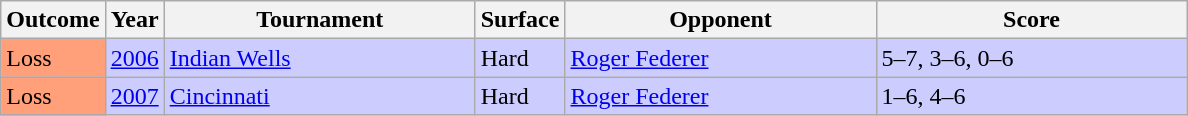<table class="sortable wikitable">
<tr>
<th>Outcome</th>
<th>Year</th>
<th width=200>Tournament</th>
<th>Surface</th>
<th width=200>Opponent</th>
<th width=200 class="unsortable">Score</th>
</tr>
<tr bgcolor=CCCCFF>
<td bgcolor=FFA07A>Loss</td>
<td><a href='#'>2006</a></td>
<td><a href='#'>Indian Wells</a></td>
<td>Hard</td>
<td> <a href='#'>Roger Federer</a></td>
<td>5–7, 3–6, 0–6</td>
</tr>
<tr bgcolor=CCCCFF>
<td bgcolor=FFA07A>Loss</td>
<td><a href='#'>2007</a></td>
<td><a href='#'>Cincinnati</a></td>
<td>Hard</td>
<td> <a href='#'>Roger Federer</a></td>
<td>1–6, 4–6</td>
</tr>
</table>
